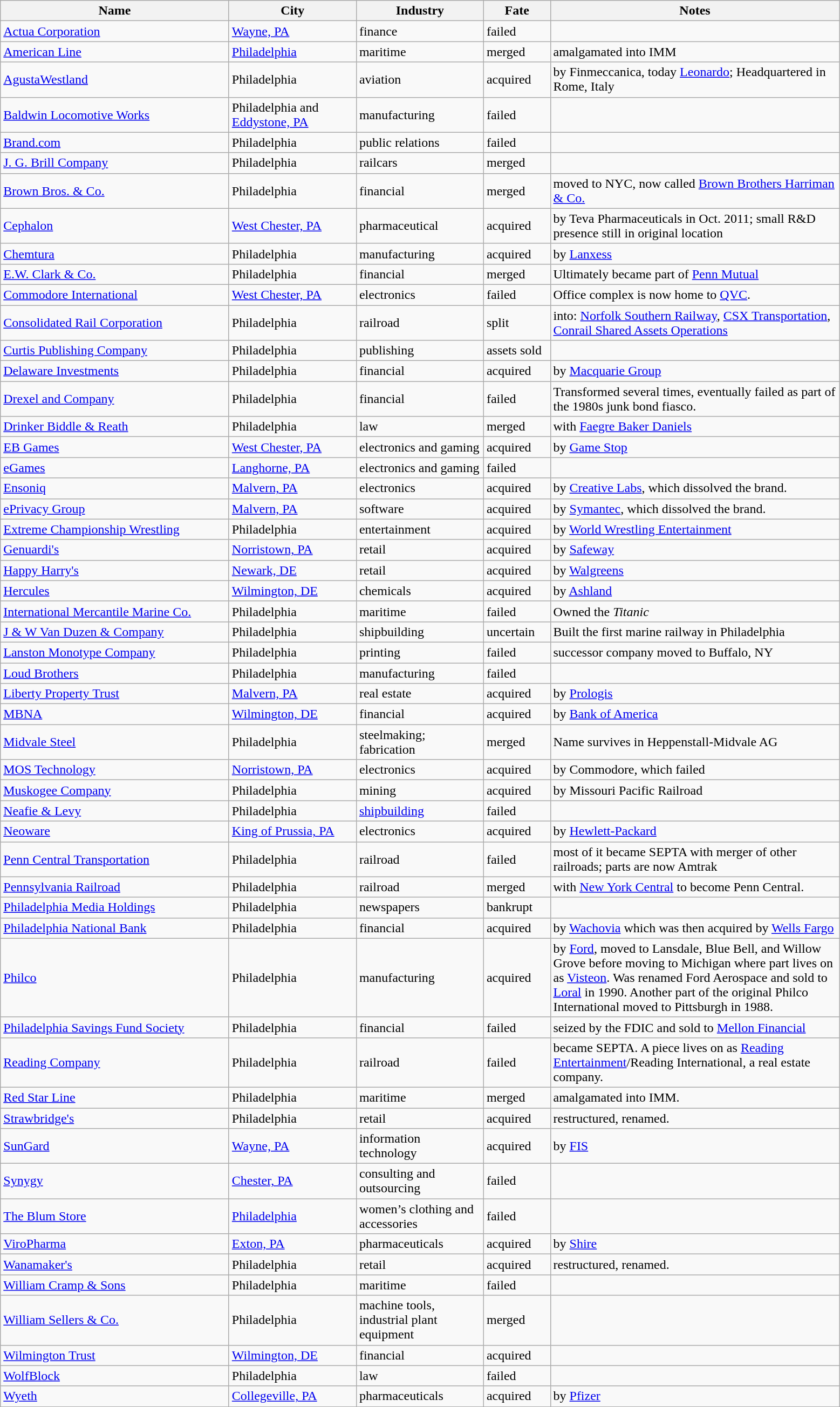<table class="wikitable sortable">
<tr>
<th style="width:275px;">Name</th>
<th style="width:150px;">City</th>
<th style="width:150px;">Industry</th>
<th style="width:75px;">Fate</th>
<th style="width:350px;" class="unsortable">Notes</th>
</tr>
<tr>
<td><a href='#'>Actua Corporation</a></td>
<td><a href='#'>Wayne, PA</a></td>
<td>finance</td>
<td>failed</td>
<td></td>
</tr>
<tr>
<td><a href='#'>American Line</a></td>
<td><a href='#'>Philadelphia</a></td>
<td>maritime</td>
<td>merged</td>
<td>amalgamated into IMM</td>
</tr>
<tr>
<td><a href='#'>AgustaWestland</a></td>
<td>Philadelphia</td>
<td>aviation</td>
<td>acquired</td>
<td>by Finmeccanica, today <a href='#'>Leonardo</a>; Headquartered in Rome, Italy</td>
</tr>
<tr>
<td><a href='#'>Baldwin Locomotive Works</a></td>
<td>Philadelphia and <a href='#'>Eddystone, PA</a></td>
<td>manufacturing</td>
<td>failed</td>
<td></td>
</tr>
<tr>
<td><a href='#'>Brand.com</a></td>
<td>Philadelphia</td>
<td>public relations</td>
<td>failed</td>
<td></td>
</tr>
<tr>
<td><a href='#'>J. G. Brill Company</a></td>
<td>Philadelphia</td>
<td>railcars</td>
<td>merged</td>
<td></td>
</tr>
<tr>
<td><a href='#'>Brown Bros. & Co.</a></td>
<td>Philadelphia</td>
<td>financial</td>
<td>merged</td>
<td>moved to NYC, now called <a href='#'>Brown Brothers Harriman & Co.</a></td>
</tr>
<tr>
<td><a href='#'>Cephalon</a></td>
<td><a href='#'>West Chester, PA</a></td>
<td>pharmaceutical</td>
<td>acquired</td>
<td>by Teva Pharmaceuticals in Oct. 2011; small R&D presence still in original location</td>
</tr>
<tr>
<td><a href='#'>Chemtura</a></td>
<td>Philadelphia</td>
<td>manufacturing</td>
<td>acquired</td>
<td>by <a href='#'>Lanxess</a></td>
</tr>
<tr>
<td><a href='#'>E.W. Clark & Co.</a></td>
<td>Philadelphia</td>
<td>financial</td>
<td>merged</td>
<td>Ultimately became part of <a href='#'>Penn Mutual</a></td>
</tr>
<tr>
<td><a href='#'>Commodore International</a></td>
<td><a href='#'>West Chester, PA</a></td>
<td>electronics</td>
<td>failed</td>
<td>Office complex is now home to <a href='#'>QVC</a>.</td>
</tr>
<tr>
<td><a href='#'>Consolidated Rail Corporation</a></td>
<td>Philadelphia</td>
<td>railroad</td>
<td>split</td>
<td>into: <a href='#'>Norfolk Southern Railway</a>, <a href='#'>CSX Transportation</a>, <a href='#'>Conrail Shared Assets Operations</a></td>
</tr>
<tr>
<td><a href='#'>Curtis Publishing Company</a></td>
<td>Philadelphia</td>
<td>publishing</td>
<td>assets sold</td>
<td></td>
</tr>
<tr>
<td><a href='#'>Delaware Investments</a></td>
<td>Philadelphia</td>
<td>financial</td>
<td>acquired</td>
<td>by <a href='#'>Macquarie Group</a></td>
</tr>
<tr>
<td><a href='#'>Drexel and Company</a></td>
<td>Philadelphia</td>
<td>financial</td>
<td>failed</td>
<td>Transformed several times, eventually failed as part of the 1980s junk bond fiasco.</td>
</tr>
<tr>
<td><a href='#'>Drinker Biddle & Reath</a></td>
<td>Philadelphia</td>
<td>law</td>
<td>merged</td>
<td>with <a href='#'>Faegre Baker Daniels</a></td>
</tr>
<tr>
<td><a href='#'>EB Games</a></td>
<td><a href='#'>West Chester, PA</a></td>
<td>electronics and gaming</td>
<td>acquired</td>
<td>by <a href='#'>Game Stop</a></td>
</tr>
<tr>
<td><a href='#'>eGames</a></td>
<td><a href='#'>Langhorne, PA</a></td>
<td>electronics and gaming</td>
<td>failed</td>
<td></td>
</tr>
<tr>
<td><a href='#'>Ensoniq</a></td>
<td><a href='#'>Malvern, PA</a></td>
<td>electronics</td>
<td>acquired</td>
<td>by <a href='#'>Creative Labs</a>, which dissolved the brand.</td>
</tr>
<tr>
<td><a href='#'>ePrivacy Group</a></td>
<td><a href='#'>Malvern, PA</a></td>
<td>software</td>
<td>acquired</td>
<td>by <a href='#'>Symantec</a>, which dissolved the brand.</td>
</tr>
<tr>
<td><a href='#'>Extreme Championship Wrestling</a></td>
<td>Philadelphia</td>
<td>entertainment</td>
<td>acquired</td>
<td>by <a href='#'>World Wrestling Entertainment</a></td>
</tr>
<tr>
<td><a href='#'>Genuardi's</a></td>
<td><a href='#'>Norristown, PA</a></td>
<td>retail</td>
<td>acquired</td>
<td>by <a href='#'>Safeway</a></td>
</tr>
<tr>
<td><a href='#'>Happy Harry's</a></td>
<td><a href='#'>Newark, DE</a></td>
<td>retail</td>
<td>acquired</td>
<td>by <a href='#'>Walgreens</a></td>
</tr>
<tr>
<td><a href='#'>Hercules</a></td>
<td><a href='#'>Wilmington, DE</a></td>
<td>chemicals</td>
<td>acquired</td>
<td>by <a href='#'>Ashland</a></td>
</tr>
<tr>
<td><a href='#'>International Mercantile Marine Co.</a></td>
<td>Philadelphia</td>
<td>maritime</td>
<td>failed</td>
<td>Owned the <em>Titanic</em></td>
</tr>
<tr>
<td><a href='#'>J & W Van Duzen & Company</a></td>
<td>Philadelphia</td>
<td>shipbuilding</td>
<td>uncertain</td>
<td>Built the first marine railway in Philadelphia</td>
</tr>
<tr>
<td><a href='#'>Lanston Monotype Company</a></td>
<td>Philadelphia</td>
<td>printing</td>
<td>failed</td>
<td>successor company moved to Buffalo, NY</td>
</tr>
<tr>
<td><a href='#'>Loud Brothers</a></td>
<td>Philadelphia</td>
<td>manufacturing</td>
<td>failed</td>
<td></td>
</tr>
<tr>
<td><a href='#'>Liberty Property Trust</a></td>
<td><a href='#'>Malvern, PA</a></td>
<td>real estate</td>
<td>acquired</td>
<td>by <a href='#'>Prologis</a></td>
</tr>
<tr>
<td><a href='#'>MBNA</a></td>
<td><a href='#'>Wilmington, DE</a></td>
<td>financial</td>
<td>acquired</td>
<td>by <a href='#'>Bank of America</a></td>
</tr>
<tr>
<td><a href='#'>Midvale Steel</a></td>
<td>Philadelphia</td>
<td>steelmaking; fabrication</td>
<td>merged</td>
<td>Name survives in Heppenstall-Midvale AG</td>
</tr>
<tr>
<td><a href='#'>MOS Technology</a></td>
<td><a href='#'>Norristown, PA</a></td>
<td>electronics</td>
<td>acquired</td>
<td>by Commodore, which failed</td>
</tr>
<tr>
<td><a href='#'>Muskogee Company</a></td>
<td>Philadelphia</td>
<td>mining</td>
<td>acquired</td>
<td>by Missouri Pacific Railroad</td>
</tr>
<tr>
<td><a href='#'>Neafie & Levy</a></td>
<td>Philadelphia</td>
<td><a href='#'>shipbuilding</a></td>
<td>failed</td>
<td></td>
</tr>
<tr>
<td><a href='#'>Neoware</a></td>
<td><a href='#'>King of Prussia, PA</a></td>
<td>electronics</td>
<td>acquired</td>
<td>by <a href='#'>Hewlett-Packard</a></td>
</tr>
<tr>
<td><a href='#'>Penn Central Transportation</a></td>
<td>Philadelphia</td>
<td>railroad</td>
<td>failed</td>
<td>most of it became SEPTA with merger of other railroads; parts are now Amtrak</td>
</tr>
<tr>
<td><a href='#'>Pennsylvania Railroad</a></td>
<td>Philadelphia</td>
<td>railroad</td>
<td>merged</td>
<td>with <a href='#'>New York Central</a> to become Penn Central.</td>
</tr>
<tr>
<td><a href='#'>Philadelphia Media Holdings</a></td>
<td>Philadelphia</td>
<td>newspapers</td>
<td>bankrupt</td>
<td></td>
</tr>
<tr>
<td><a href='#'>Philadelphia National Bank</a></td>
<td>Philadelphia</td>
<td>financial</td>
<td>acquired</td>
<td>by <a href='#'>Wachovia</a> which was then acquired by <a href='#'>Wells Fargo</a></td>
</tr>
<tr>
<td><a href='#'>Philco</a></td>
<td>Philadelphia</td>
<td>manufacturing</td>
<td>acquired</td>
<td>by <a href='#'>Ford</a>, moved to Lansdale, Blue Bell, and Willow Grove before moving to Michigan where part lives on as <a href='#'>Visteon</a>.  Was renamed Ford Aerospace and sold to <a href='#'>Loral</a> in 1990.  Another part of the original Philco International moved to Pittsburgh in 1988.</td>
</tr>
<tr>
<td><a href='#'>Philadelphia Savings Fund Society</a></td>
<td>Philadelphia</td>
<td>financial</td>
<td>failed</td>
<td>seized by the FDIC and sold to <a href='#'>Mellon Financial</a></td>
</tr>
<tr>
<td><a href='#'>Reading Company</a></td>
<td>Philadelphia</td>
<td>railroad</td>
<td>failed</td>
<td>became SEPTA.  A piece lives on as <a href='#'>Reading Entertainment</a>/Reading International, a real estate company.</td>
</tr>
<tr>
<td><a href='#'>Red Star Line</a></td>
<td>Philadelphia</td>
<td>maritime</td>
<td>merged</td>
<td>amalgamated into IMM.</td>
</tr>
<tr>
<td><a href='#'>Strawbridge's</a></td>
<td>Philadelphia</td>
<td>retail</td>
<td>acquired</td>
<td>restructured, renamed.</td>
</tr>
<tr>
<td><a href='#'>SunGard</a></td>
<td><a href='#'>Wayne, PA</a></td>
<td>information technology</td>
<td>acquired</td>
<td>by <a href='#'>FIS</a></td>
</tr>
<tr>
<td><a href='#'>Synygy</a></td>
<td><a href='#'>Chester, PA</a></td>
<td>consulting and outsourcing</td>
<td>failed</td>
<td></td>
</tr>
<tr>
<td><a href='#'>The Blum Store</a></td>
<td><a href='#'>Philadelphia</a></td>
<td>women’s clothing and accessories</td>
<td>failed</td>
<td></td>
</tr>
<tr>
<td><a href='#'>ViroPharma</a></td>
<td><a href='#'>Exton, PA</a></td>
<td>pharmaceuticals</td>
<td>acquired</td>
<td>by <a href='#'>Shire</a></td>
</tr>
<tr>
<td><a href='#'>Wanamaker's</a></td>
<td>Philadelphia</td>
<td>retail</td>
<td>acquired</td>
<td>restructured, renamed.</td>
</tr>
<tr>
<td><a href='#'>William Cramp & Sons</a></td>
<td>Philadelphia</td>
<td>maritime</td>
<td>failed</td>
<td></td>
</tr>
<tr>
<td><a href='#'>William Sellers & Co.</a></td>
<td>Philadelphia</td>
<td>machine tools, <br> industrial plant equipment</td>
<td>merged</td>
<td></td>
</tr>
<tr>
<td><a href='#'>Wilmington Trust</a></td>
<td><a href='#'>Wilmington, DE</a></td>
<td>financial</td>
<td>acquired</td>
<td></td>
</tr>
<tr>
<td><a href='#'>WolfBlock</a></td>
<td>Philadelphia</td>
<td>law</td>
<td>failed</td>
<td></td>
</tr>
<tr>
<td><a href='#'>Wyeth</a></td>
<td><a href='#'>Collegeville, PA</a></td>
<td>pharmaceuticals</td>
<td>acquired</td>
<td>by <a href='#'>Pfizer</a></td>
</tr>
</table>
